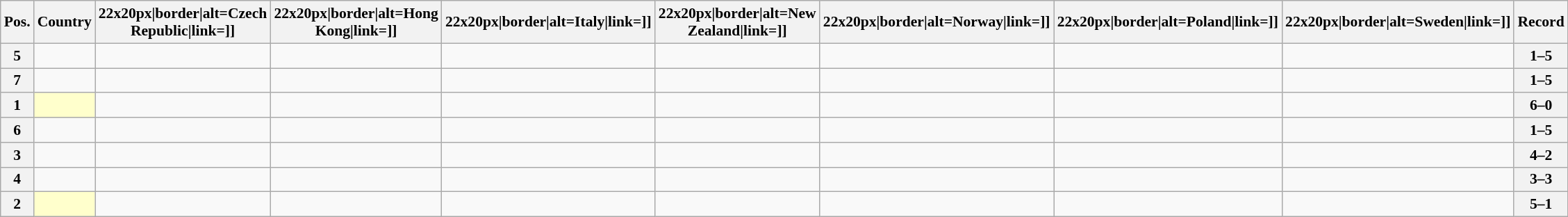<table class="wikitable sortable nowrap" style="text-align:center; font-size:0.9em;">
<tr>
<th>Pos.</th>
<th>Country</th>
<th [[Image:>22x20px|border|alt=Czech Republic|link=]]</th>
<th [[Image:>22x20px|border|alt=Hong Kong|link=]]</th>
<th [[Image:>22x20px|border|alt=Italy|link=]]</th>
<th [[Image:>22x20px|border|alt=New Zealand|link=]]</th>
<th [[Image:>22x20px|border|alt=Norway|link=]]</th>
<th [[Image:>22x20px|border|alt=Poland|link=]]</th>
<th [[Image:>22x20px|border|alt=Sweden|link=]]</th>
<th>Record</th>
</tr>
<tr>
<th>5</th>
<td style="text-align:left;"></td>
<td></td>
<td></td>
<td></td>
<td></td>
<td></td>
<td></td>
<td></td>
<th>1–5</th>
</tr>
<tr>
<th>7</th>
<td style="text-align:left;"></td>
<td></td>
<td></td>
<td></td>
<td></td>
<td></td>
<td></td>
<td></td>
<th>1–5</th>
</tr>
<tr>
<th>1</th>
<td style="text-align:left; background:#ffffcc;"></td>
<td></td>
<td></td>
<td></td>
<td></td>
<td></td>
<td></td>
<td></td>
<th>6–0</th>
</tr>
<tr>
<th>6</th>
<td style="text-align:left;"></td>
<td></td>
<td></td>
<td></td>
<td></td>
<td></td>
<td></td>
<td></td>
<th>1–5</th>
</tr>
<tr>
<th>3</th>
<td style="text-align:left;"></td>
<td></td>
<td></td>
<td></td>
<td></td>
<td></td>
<td></td>
<td></td>
<th>4–2</th>
</tr>
<tr>
<th>4</th>
<td style="text-align:left;"></td>
<td></td>
<td></td>
<td></td>
<td></td>
<td></td>
<td></td>
<td></td>
<th>3–3</th>
</tr>
<tr>
<th>2</th>
<td style="text-align:left; background:#ffffcc;"></td>
<td></td>
<td></td>
<td></td>
<td></td>
<td></td>
<td></td>
<td></td>
<th>5–1</th>
</tr>
</table>
